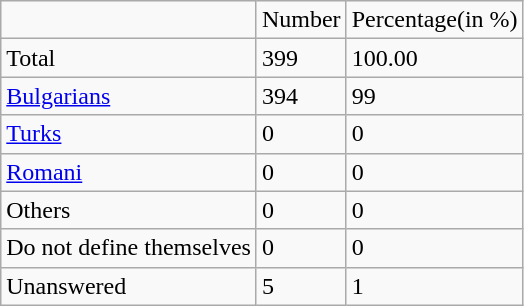<table class="wikitable">
<tr>
<td></td>
<td>Number</td>
<td>Percentage(in %)</td>
</tr>
<tr>
<td>Total</td>
<td>399</td>
<td>100.00</td>
</tr>
<tr>
<td><a href='#'>Bulgarians</a></td>
<td>394</td>
<td>99</td>
</tr>
<tr>
<td><a href='#'>Turks</a></td>
<td>0</td>
<td>0</td>
</tr>
<tr>
<td><a href='#'>Romani</a></td>
<td>0</td>
<td>0</td>
</tr>
<tr>
<td>Others</td>
<td>0</td>
<td>0</td>
</tr>
<tr>
<td>Do not define themselves</td>
<td>0</td>
<td>0</td>
</tr>
<tr>
<td>Unanswered</td>
<td>5</td>
<td>1</td>
</tr>
</table>
